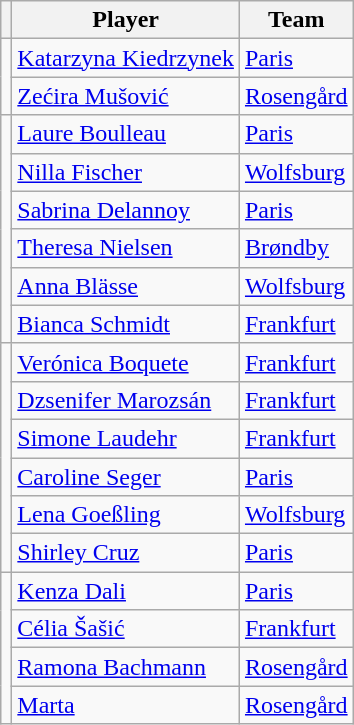<table class="wikitable" style="text-align:center">
<tr>
<th></th>
<th>Player</th>
<th>Team</th>
</tr>
<tr>
<td rowspan=2></td>
<td align=left> <a href='#'>Katarzyna Kiedrzynek</a></td>
<td align=left> <a href='#'>Paris</a></td>
</tr>
<tr>
<td align=left> <a href='#'>Zećira Mušović</a></td>
<td align=left> <a href='#'>Rosengård</a></td>
</tr>
<tr>
<td rowspan=6></td>
<td align=left> <a href='#'>Laure Boulleau</a></td>
<td align=left> <a href='#'>Paris</a></td>
</tr>
<tr>
<td align=left> <a href='#'>Nilla Fischer</a></td>
<td align=left> <a href='#'>Wolfsburg</a></td>
</tr>
<tr>
<td align=left> <a href='#'>Sabrina Delannoy</a></td>
<td align=left> <a href='#'>Paris</a></td>
</tr>
<tr>
<td align=left> <a href='#'>Theresa Nielsen</a></td>
<td align=left> <a href='#'>Brøndby</a></td>
</tr>
<tr>
<td align=left> <a href='#'>Anna Blässe</a></td>
<td align=left> <a href='#'>Wolfsburg</a></td>
</tr>
<tr>
<td align=left> <a href='#'>Bianca Schmidt</a></td>
<td align=left> <a href='#'>Frankfurt</a></td>
</tr>
<tr>
<td rowspan=6></td>
<td align=left> <a href='#'>Verónica Boquete</a></td>
<td align=left> <a href='#'>Frankfurt</a></td>
</tr>
<tr>
<td align=left> <a href='#'>Dzsenifer Marozsán</a></td>
<td align=left> <a href='#'>Frankfurt</a></td>
</tr>
<tr>
<td align=left> <a href='#'>Simone Laudehr</a></td>
<td align=left> <a href='#'>Frankfurt</a></td>
</tr>
<tr>
<td align=left> <a href='#'>Caroline Seger</a></td>
<td align=left> <a href='#'>Paris</a></td>
</tr>
<tr>
<td align=left> <a href='#'>Lena Goeßling</a></td>
<td align=left> <a href='#'>Wolfsburg</a></td>
</tr>
<tr>
<td align=left> <a href='#'>Shirley Cruz</a></td>
<td align=left> <a href='#'>Paris</a></td>
</tr>
<tr>
<td rowspan=4></td>
<td align=left> <a href='#'>Kenza Dali</a></td>
<td align=left> <a href='#'>Paris</a></td>
</tr>
<tr>
<td align=left> <a href='#'>Célia Šašić</a></td>
<td align=left> <a href='#'>Frankfurt</a></td>
</tr>
<tr>
<td align=left> <a href='#'>Ramona Bachmann</a></td>
<td align=left> <a href='#'>Rosengård</a></td>
</tr>
<tr>
<td align=left> <a href='#'>Marta</a></td>
<td align=left> <a href='#'>Rosengård</a></td>
</tr>
</table>
